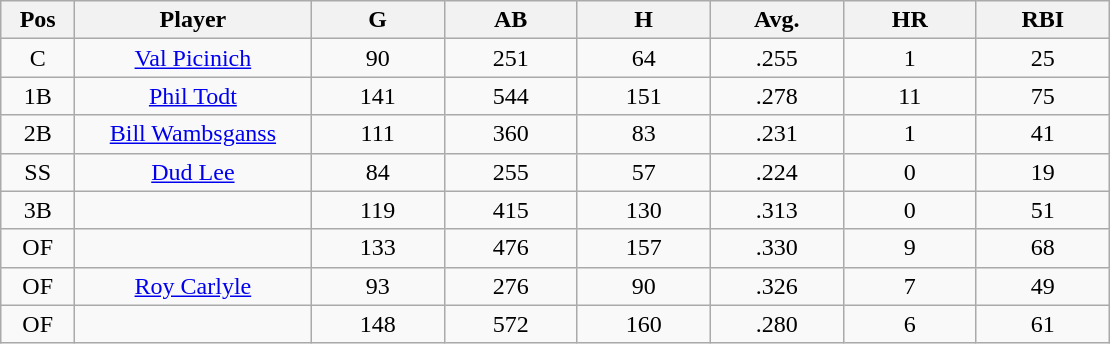<table class="wikitable sortable">
<tr>
<th bgcolor="#DDDDFF" width="5%">Pos</th>
<th bgcolor="#DDDDFF" width="16%">Player</th>
<th bgcolor="#DDDDFF" width="9%">G</th>
<th bgcolor="#DDDDFF" width="9%">AB</th>
<th bgcolor="#DDDDFF" width="9%">H</th>
<th bgcolor="#DDDDFF" width="9%">Avg.</th>
<th bgcolor="#DDDDFF" width="9%">HR</th>
<th bgcolor="#DDDDFF" width="9%">RBI</th>
</tr>
<tr align="center">
<td>C</td>
<td><a href='#'>Val Picinich</a></td>
<td>90</td>
<td>251</td>
<td>64</td>
<td>.255</td>
<td>1</td>
<td>25</td>
</tr>
<tr align=center>
<td>1B</td>
<td><a href='#'>Phil Todt</a></td>
<td>141</td>
<td>544</td>
<td>151</td>
<td>.278</td>
<td>11</td>
<td>75</td>
</tr>
<tr align=center>
<td>2B</td>
<td><a href='#'>Bill Wambsganss</a></td>
<td>111</td>
<td>360</td>
<td>83</td>
<td>.231</td>
<td>1</td>
<td>41</td>
</tr>
<tr align=center>
<td>SS</td>
<td><a href='#'>Dud Lee</a></td>
<td>84</td>
<td>255</td>
<td>57</td>
<td>.224</td>
<td>0</td>
<td>19</td>
</tr>
<tr align=center>
<td>3B</td>
<td></td>
<td>119</td>
<td>415</td>
<td>130</td>
<td>.313</td>
<td>0</td>
<td>51</td>
</tr>
<tr align="center">
<td>OF</td>
<td></td>
<td>133</td>
<td>476</td>
<td>157</td>
<td>.330</td>
<td>9</td>
<td>68</td>
</tr>
<tr align="center">
<td>OF</td>
<td><a href='#'>Roy Carlyle</a></td>
<td>93</td>
<td>276</td>
<td>90</td>
<td>.326</td>
<td>7</td>
<td>49</td>
</tr>
<tr align=center>
<td>OF</td>
<td></td>
<td>148</td>
<td>572</td>
<td>160</td>
<td>.280</td>
<td>6</td>
<td>61</td>
</tr>
</table>
